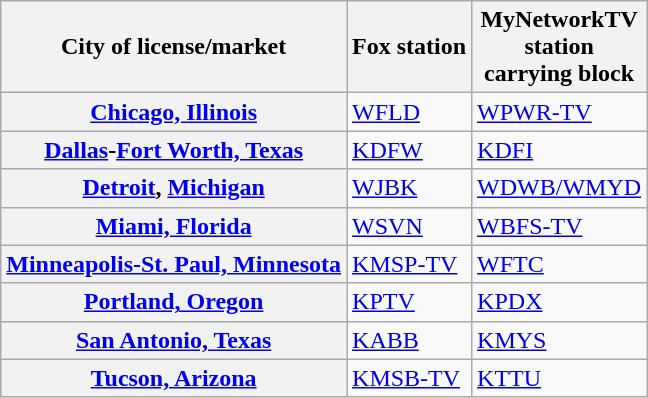<table class="wikitable plainrowheaders">
<tr>
<th scope="col">City of license/market</th>
<th scope="col">Fox station</th>
<th scope="col">MyNetworkTV<br>station<br>carrying block</th>
</tr>
<tr>
<th scope="row"><a href='#'>Chicago, Illinois</a></th>
<td><a href='#'>WFLD</a></td>
<td><a href='#'>WPWR-TV</a></td>
</tr>
<tr>
<th scope="row"><a href='#'>Dallas</a>-<a href='#'>Fort Worth, Texas</a></th>
<td><a href='#'>KDFW</a></td>
<td><a href='#'>KDFI</a></td>
</tr>
<tr>
<th scope="row"><a href='#'>Detroit</a>, <a href='#'>Michigan</a></th>
<td><a href='#'>WJBK</a></td>
<td><a href='#'>WDWB/WMYD</a></td>
</tr>
<tr>
<th scope="row"><a href='#'>Miami, Florida</a></th>
<td><a href='#'>WSVN</a></td>
<td><a href='#'>WBFS-TV</a></td>
</tr>
<tr>
<th scope="row"><a href='#'>Minneapolis-St. Paul, Minnesota</a></th>
<td><a href='#'>KMSP-TV</a></td>
<td><a href='#'>WFTC</a></td>
</tr>
<tr>
<th scope="row"><a href='#'>Portland, Oregon</a></th>
<td><a href='#'>KPTV</a></td>
<td><a href='#'>KPDX</a></td>
</tr>
<tr>
<th scope="row"><a href='#'>San Antonio, Texas</a></th>
<td><a href='#'>KABB</a></td>
<td><a href='#'>KMYS</a></td>
</tr>
<tr>
<th scope="row"><a href='#'>Tucson, Arizona</a></th>
<td><a href='#'>KMSB-TV</a></td>
<td><a href='#'>KTTU</a></td>
</tr>
</table>
